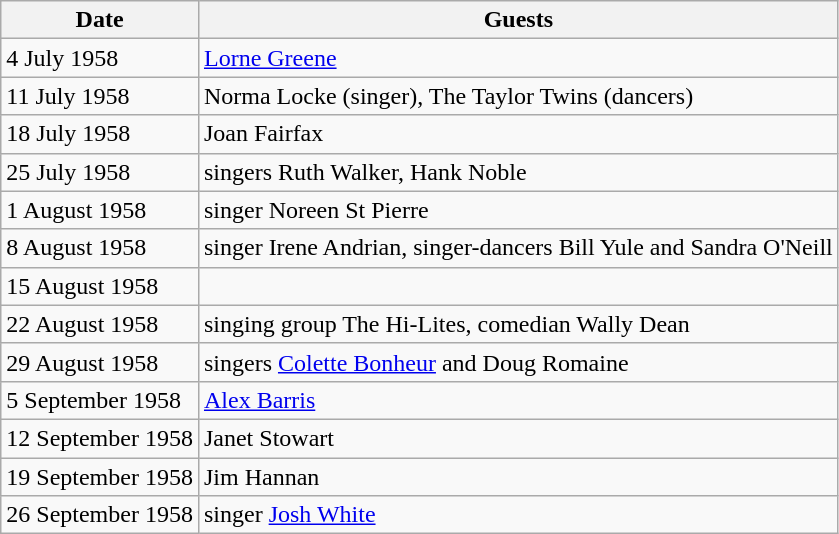<table class="wikitable">
<tr>
<th>Date</th>
<th>Guests</th>
</tr>
<tr>
<td>4 July 1958</td>
<td><a href='#'>Lorne Greene</a></td>
</tr>
<tr>
<td>11 July 1958</td>
<td>Norma Locke (singer), The Taylor Twins (dancers)</td>
</tr>
<tr>
<td>18 July 1958</td>
<td>Joan Fairfax</td>
</tr>
<tr>
<td>25 July 1958</td>
<td>singers Ruth Walker, Hank Noble</td>
</tr>
<tr>
<td>1 August 1958</td>
<td>singer Noreen St Pierre</td>
</tr>
<tr>
<td>8 August 1958</td>
<td>singer Irene Andrian, singer-dancers Bill Yule and Sandra O'Neill</td>
</tr>
<tr>
<td>15 August 1958</td>
<td></td>
</tr>
<tr>
<td>22 August 1958</td>
<td>singing group The Hi-Lites, comedian Wally Dean</td>
</tr>
<tr>
<td>29 August 1958</td>
<td>singers <a href='#'>Colette Bonheur</a> and Doug Romaine</td>
</tr>
<tr>
<td>5 September 1958</td>
<td><a href='#'>Alex Barris</a></td>
</tr>
<tr>
<td>12 September 1958</td>
<td>Janet Stowart</td>
</tr>
<tr>
<td>19 September 1958</td>
<td>Jim Hannan</td>
</tr>
<tr>
<td>26 September 1958</td>
<td>singer <a href='#'>Josh White</a></td>
</tr>
</table>
